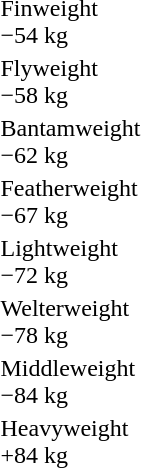<table>
<tr>
<td rowspan=2>Finweight<br>−54 kg</td>
<td rowspan=2></td>
<td rowspan=2></td>
<td></td>
</tr>
<tr>
<td></td>
</tr>
<tr>
<td rowspan=2>Flyweight<br>−58 kg</td>
<td rowspan=2></td>
<td rowspan=2></td>
<td></td>
</tr>
<tr>
<td></td>
</tr>
<tr>
<td rowspan=2>Bantamweight<br>−62 kg</td>
<td rowspan=2></td>
<td rowspan=2></td>
<td></td>
</tr>
<tr>
<td></td>
</tr>
<tr>
<td rowspan=2>Featherweight<br>−67 kg</td>
<td rowspan=2></td>
<td rowspan=2></td>
<td></td>
</tr>
<tr>
<td></td>
</tr>
<tr>
<td rowspan=2>Lightweight<br>−72 kg</td>
<td rowspan=2></td>
<td rowspan=2></td>
<td></td>
</tr>
<tr>
<td></td>
</tr>
<tr>
<td rowspan=2>Welterweight<br>−78 kg</td>
<td rowspan=2></td>
<td rowspan=2></td>
<td></td>
</tr>
<tr>
<td></td>
</tr>
<tr>
<td rowspan=2>Middleweight<br>−84 kg</td>
<td rowspan=2></td>
<td rowspan=2></td>
<td></td>
</tr>
<tr>
<td></td>
</tr>
<tr>
<td rowspan=2>Heavyweight<br>+84 kg</td>
<td rowspan=2></td>
<td rowspan=2></td>
<td></td>
</tr>
<tr>
<td></td>
</tr>
</table>
